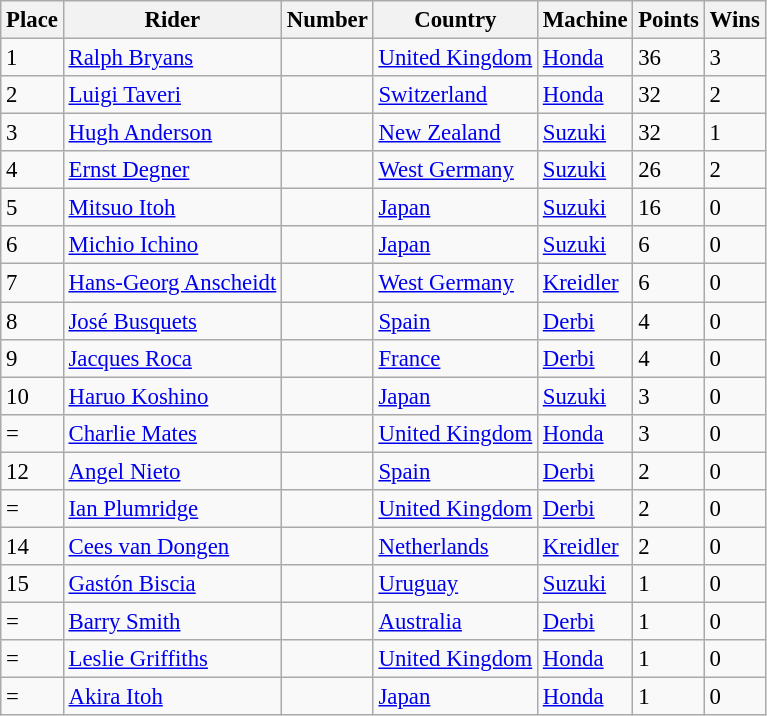<table class="wikitable" style="font-size: 95%;">
<tr>
<th>Place</th>
<th>Rider</th>
<th>Number</th>
<th>Country</th>
<th>Machine</th>
<th>Points</th>
<th>Wins</th>
</tr>
<tr>
<td>1</td>
<td> <a href='#'>Ralph Bryans</a></td>
<td></td>
<td><a href='#'>United Kingdom</a></td>
<td><a href='#'>Honda</a></td>
<td>36</td>
<td>3</td>
</tr>
<tr>
<td>2</td>
<td> <a href='#'>Luigi Taveri</a></td>
<td></td>
<td><a href='#'>Switzerland</a></td>
<td><a href='#'>Honda</a></td>
<td>32</td>
<td>2</td>
</tr>
<tr>
<td>3</td>
<td> <a href='#'>Hugh Anderson</a></td>
<td></td>
<td><a href='#'>New Zealand</a></td>
<td><a href='#'>Suzuki</a></td>
<td>32</td>
<td>1</td>
</tr>
<tr>
<td>4</td>
<td> <a href='#'>Ernst Degner</a></td>
<td></td>
<td><a href='#'>West Germany</a></td>
<td><a href='#'>Suzuki</a></td>
<td>26</td>
<td>2</td>
</tr>
<tr>
<td>5</td>
<td> <a href='#'>Mitsuo Itoh</a></td>
<td></td>
<td><a href='#'>Japan</a></td>
<td><a href='#'>Suzuki</a></td>
<td>16</td>
<td>0</td>
</tr>
<tr>
<td>6</td>
<td> <a href='#'>Michio Ichino</a></td>
<td></td>
<td><a href='#'>Japan</a></td>
<td><a href='#'>Suzuki</a></td>
<td>6</td>
<td>0</td>
</tr>
<tr>
<td>7</td>
<td> <a href='#'>Hans-Georg Anscheidt</a></td>
<td></td>
<td><a href='#'>West Germany</a></td>
<td><a href='#'>Kreidler</a></td>
<td>6</td>
<td>0</td>
</tr>
<tr>
<td>8</td>
<td> <a href='#'>José Busquets</a></td>
<td></td>
<td><a href='#'>Spain</a></td>
<td><a href='#'>Derbi</a></td>
<td>4</td>
<td>0</td>
</tr>
<tr>
<td>9</td>
<td> <a href='#'>Jacques Roca</a></td>
<td></td>
<td><a href='#'>France</a></td>
<td><a href='#'>Derbi</a></td>
<td>4</td>
<td>0</td>
</tr>
<tr>
<td>10</td>
<td> <a href='#'>Haruo Koshino</a></td>
<td></td>
<td><a href='#'>Japan</a></td>
<td><a href='#'>Suzuki</a></td>
<td>3</td>
<td>0</td>
</tr>
<tr>
<td>=</td>
<td> <a href='#'>Charlie Mates</a></td>
<td></td>
<td><a href='#'>United Kingdom</a></td>
<td><a href='#'>Honda</a></td>
<td>3</td>
<td>0</td>
</tr>
<tr>
<td>12</td>
<td> <a href='#'>Angel Nieto</a></td>
<td></td>
<td><a href='#'>Spain</a></td>
<td><a href='#'>Derbi</a></td>
<td>2</td>
<td>0</td>
</tr>
<tr>
<td>=</td>
<td> <a href='#'>Ian Plumridge</a></td>
<td></td>
<td><a href='#'>United Kingdom</a></td>
<td><a href='#'>Derbi</a></td>
<td>2</td>
<td>0</td>
</tr>
<tr>
<td>14</td>
<td> <a href='#'>Cees van Dongen</a></td>
<td></td>
<td><a href='#'>Netherlands</a></td>
<td><a href='#'>Kreidler</a></td>
<td>2</td>
<td>0</td>
</tr>
<tr>
<td>15</td>
<td> <a href='#'>Gastón Biscia</a></td>
<td></td>
<td><a href='#'>Uruguay</a></td>
<td><a href='#'>Suzuki</a></td>
<td>1</td>
<td>0</td>
</tr>
<tr>
<td>=</td>
<td> <a href='#'>Barry Smith</a></td>
<td></td>
<td><a href='#'>Australia</a></td>
<td><a href='#'>Derbi</a></td>
<td>1</td>
<td>0</td>
</tr>
<tr>
<td>=</td>
<td> <a href='#'>Leslie Griffiths</a></td>
<td></td>
<td><a href='#'>United Kingdom</a></td>
<td><a href='#'>Honda</a></td>
<td>1</td>
<td>0</td>
</tr>
<tr>
<td>=</td>
<td> <a href='#'>Akira Itoh</a></td>
<td></td>
<td><a href='#'>Japan</a></td>
<td><a href='#'>Honda</a></td>
<td>1</td>
<td>0</td>
</tr>
</table>
